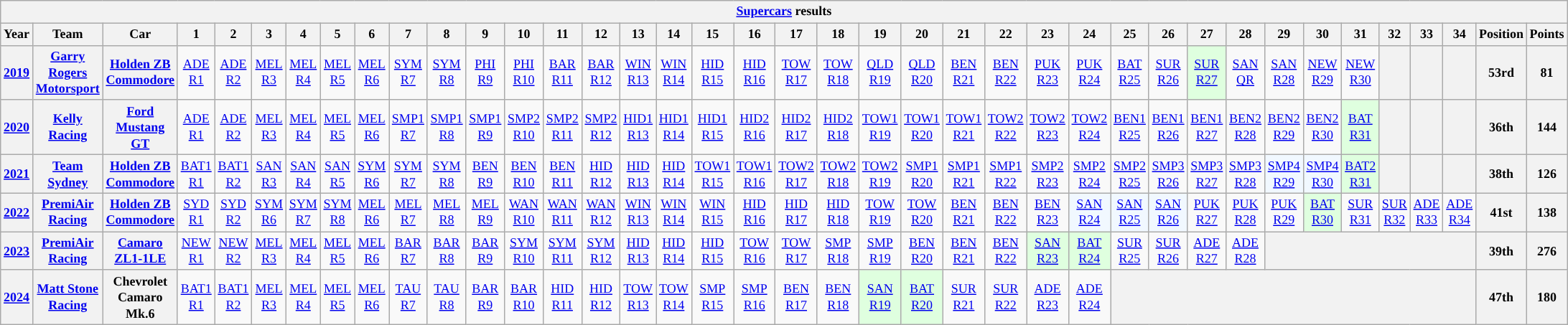<table class="wikitable" style="text-align:center; font-size:75%">
<tr>
<th colspan=45><a href='#'>Supercars</a> results</th>
</tr>
<tr>
<th>Year</th>
<th>Team</th>
<th>Car</th>
<th>1</th>
<th>2</th>
<th>3</th>
<th>4</th>
<th>5</th>
<th>6</th>
<th>7</th>
<th>8</th>
<th>9</th>
<th>10</th>
<th>11</th>
<th>12</th>
<th>13</th>
<th>14</th>
<th>15</th>
<th>16</th>
<th>17</th>
<th>18</th>
<th>19</th>
<th>20</th>
<th>21</th>
<th>22</th>
<th>23</th>
<th>24</th>
<th>25</th>
<th>26</th>
<th>27</th>
<th>28</th>
<th>29</th>
<th>30</th>
<th>31</th>
<th>32</th>
<th>33</th>
<th>34</th>
<th>Position</th>
<th>Points</th>
</tr>
<tr>
<th><a href='#'>2019</a></th>
<th><a href='#'>Garry Rogers Motorsport</a></th>
<th><a href='#'>Holden ZB Commodore</a></th>
<td><a href='#'>ADE<br>R1</a></td>
<td><a href='#'>ADE<br>R2</a></td>
<td><a href='#'>MEL<br>R3</a></td>
<td><a href='#'>MEL<br>R4</a></td>
<td><a href='#'>MEL<br>R5</a></td>
<td><a href='#'>MEL<br>R6</a></td>
<td><a href='#'>SYM<br>R7</a></td>
<td><a href='#'>SYM<br>R8</a></td>
<td><a href='#'>PHI<br>R9</a></td>
<td><a href='#'>PHI<br>R10</a></td>
<td><a href='#'>BAR<br>R11</a></td>
<td><a href='#'>BAR<br>R12</a></td>
<td><a href='#'>WIN<br>R13</a></td>
<td><a href='#'>WIN<br>R14</a></td>
<td><a href='#'>HID<br>R15</a></td>
<td><a href='#'>HID<br>R16</a></td>
<td><a href='#'>TOW<br>R17</a></td>
<td><a href='#'>TOW<br>R18</a></td>
<td><a href='#'>QLD<br>R19</a></td>
<td><a href='#'>QLD<br>R20</a></td>
<td><a href='#'>BEN<br>R21</a></td>
<td><a href='#'>BEN<br>R22</a></td>
<td><a href='#'>PUK<br>R23</a></td>
<td><a href='#'>PUK<br>R24</a></td>
<td><a href='#'>BAT<br>R25</a></td>
<td><a href='#'>SUR<br>R26</a></td>
<td style="background: #dfffdf"><a href='#'>SUR<br>R27</a><br></td>
<td><a href='#'>SAN<br>QR</a></td>
<td><a href='#'>SAN<br>R28</a></td>
<td><a href='#'>NEW<br>R29</a></td>
<td><a href='#'>NEW<br>R30</a></td>
<th></th>
<th></th>
<th></th>
<th>53rd</th>
<th>81</th>
</tr>
<tr>
<th><a href='#'>2020</a></th>
<th><a href='#'>Kelly Racing</a></th>
<th><a href='#'>Ford Mustang GT</a></th>
<td><a href='#'>ADE<br>R1</a></td>
<td><a href='#'>ADE<br>R2</a></td>
<td><a href='#'>MEL<br>R3</a></td>
<td><a href='#'>MEL<br>R4</a></td>
<td><a href='#'>MEL<br>R5</a></td>
<td><a href='#'>MEL<br>R6</a></td>
<td><a href='#'>SMP1<br>R7</a></td>
<td><a href='#'>SMP1<br>R8</a></td>
<td><a href='#'>SMP1<br>R9</a></td>
<td><a href='#'>SMP2<br>R10</a></td>
<td><a href='#'>SMP2<br>R11</a></td>
<td><a href='#'>SMP2<br>R12</a></td>
<td><a href='#'>HID1<br>R13</a></td>
<td><a href='#'>HID1<br>R14</a></td>
<td><a href='#'>HID1<br>R15</a></td>
<td><a href='#'>HID2<br>R16</a></td>
<td><a href='#'>HID2<br>R17</a></td>
<td><a href='#'>HID2<br>R18</a></td>
<td><a href='#'>TOW1<br>R19</a></td>
<td><a href='#'>TOW1<br>R20</a></td>
<td><a href='#'>TOW1<br>R21</a></td>
<td><a href='#'>TOW2<br>R22</a></td>
<td><a href='#'>TOW2<br>R23</a></td>
<td><a href='#'>TOW2<br>R24</a></td>
<td><a href='#'>BEN1<br>R25</a></td>
<td><a href='#'>BEN1<br>R26</a></td>
<td><a href='#'>BEN1<br>R27</a></td>
<td><a href='#'>BEN2<br>R28</a></td>
<td><a href='#'>BEN2<br>R29</a></td>
<td><a href='#'>BEN2<br>R30</a></td>
<td style="background: #dfffdf"><a href='#'>BAT<br>R31</a><br></td>
<th></th>
<th></th>
<th></th>
<th>36th</th>
<th>144</th>
</tr>
<tr>
<th><a href='#'>2021</a></th>
<th><a href='#'>Team Sydney</a></th>
<th><a href='#'>Holden ZB Commodore</a></th>
<td><a href='#'>BAT1<br>R1</a><br></td>
<td><a href='#'>BAT1<br>R2</a><br></td>
<td><a href='#'>SAN<br>R3</a><br></td>
<td><a href='#'>SAN<br>R4</a><br></td>
<td><a href='#'>SAN<br>R5</a><br></td>
<td><a href='#'>SYM<br>R6</a><br></td>
<td><a href='#'>SYM<br>R7</a><br></td>
<td><a href='#'>SYM<br>R8</a><br></td>
<td><a href='#'>BEN<br>R9</a><br></td>
<td><a href='#'>BEN<br>R10</a><br></td>
<td><a href='#'>BEN<br>R11</a><br></td>
<td><a href='#'>HID<br>R12</a><br></td>
<td><a href='#'>HID<br>R13</a><br></td>
<td><a href='#'>HID<br>R14</a><br></td>
<td><a href='#'>TOW1<br>R15</a><br></td>
<td><a href='#'>TOW1<br>R16</a><br></td>
<td><a href='#'>TOW2<br>R17</a><br></td>
<td><a href='#'>TOW2<br>R18</a><br></td>
<td><a href='#'>TOW2<br>R19</a><br></td>
<td><a href='#'>SMP1<br>R20</a><br></td>
<td><a href='#'>SMP1<br>R21</a><br></td>
<td><a href='#'>SMP1<br>R22</a><br></td>
<td><a href='#'>SMP2<br>R23</a><br></td>
<td><a href='#'>SMP2<br>R24</a><br></td>
<td><a href='#'>SMP2<br>R25</a><br></td>
<td><a href='#'>SMP3<br>R26</a><br></td>
<td><a href='#'>SMP3<br>R27</a><br></td>
<td><a href='#'>SMP3<br>R28</a><br></td>
<td style="background: #f1f8ff"><a href='#'>SMP4<br>R29</a><br></td>
<td style="background: #f1f8ff"><a href='#'>SMP4<br>R30</a><br></td>
<td style="background: #dfffdf"><a href='#'>BAT2<br>R31</a><br></td>
<th></th>
<th></th>
<th></th>
<th>38th</th>
<th>126</th>
</tr>
<tr>
<th><a href='#'>2022</a></th>
<th><a href='#'>PremiAir Racing</a></th>
<th><a href='#'>Holden ZB Commodore</a></th>
<td><a href='#'>SYD<br>R1</a></td>
<td><a href='#'>SYD<br>R2</a></td>
<td><a href='#'>SYM<br>R6</a></td>
<td><a href='#'>SYM<br>R7</a></td>
<td><a href='#'>SYM<br>R8</a></td>
<td><a href='#'>MEL<br>R6</a></td>
<td><a href='#'>MEL<br>R7</a></td>
<td><a href='#'>MEL<br>R8</a></td>
<td><a href='#'>MEL<br>R9</a></td>
<td><a href='#'>WAN<br>R10</a></td>
<td><a href='#'>WAN<br>R11</a></td>
<td><a href='#'>WAN<br>R12</a></td>
<td><a href='#'>WIN<br>R13</a></td>
<td><a href='#'>WIN<br>R14</a></td>
<td><a href='#'>WIN<br>R15</a></td>
<td><a href='#'>HID<br>R16</a></td>
<td><a href='#'>HID<br>R17</a></td>
<td><a href='#'>HID<br>R18</a></td>
<td><a href='#'>TOW<br>R19</a></td>
<td><a href='#'>TOW<br>R20</a></td>
<td><a href='#'>BEN<br>R21</a></td>
<td><a href='#'>BEN<br>R22</a></td>
<td><a href='#'>BEN<br>R23</a></td>
<td style="background: #f1f8ff"><a href='#'>SAN<br>R24</a><br></td>
<td style="background: #f1f8ff"><a href='#'>SAN<br>R25</a><br></td>
<td style="background: #f1f8ff"><a href='#'>SAN<br>R26</a><br></td>
<td><a href='#'>PUK<br>R27</a></td>
<td><a href='#'>PUK<br>R28</a></td>
<td><a href='#'>PUK<br>R29</a></td>
<td style="background: #dfffdf"><a href='#'>BAT<br>R30</a><br></td>
<td><a href='#'>SUR<br>R31</a></td>
<td><a href='#'>SUR<br>R32</a></td>
<td><a href='#'>ADE<br>R33</a></td>
<td><a href='#'>ADE<br>R34</a></td>
<th>41st</th>
<th>138</th>
</tr>
<tr>
<th><a href='#'>2023</a></th>
<th><a href='#'>PremiAir Racing</a></th>
<th><a href='#'>Camaro ZL1-1LE</a></th>
<td><a href='#'>NEW<br>R1</a></td>
<td><a href='#'>NEW<br>R2</a></td>
<td><a href='#'>MEL<br>R3</a></td>
<td><a href='#'>MEL<br>R4</a></td>
<td><a href='#'>MEL<br>R5</a></td>
<td><a href='#'>MEL<br>R6</a></td>
<td><a href='#'>BAR<br>R7</a></td>
<td><a href='#'>BAR<br>R8</a></td>
<td><a href='#'>BAR<br>R9</a></td>
<td><a href='#'>SYM<br>R10</a></td>
<td><a href='#'>SYM<br>R11</a></td>
<td><a href='#'>SYM<br>R12</a></td>
<td><a href='#'>HID<br>R13</a></td>
<td><a href='#'>HID<br>R14</a></td>
<td><a href='#'>HID<br>R15</a></td>
<td><a href='#'>TOW<br>R16</a></td>
<td><a href='#'>TOW<br>R17</a></td>
<td><a href='#'>SMP<br>R18</a></td>
<td><a href='#'>SMP<br>R19</a></td>
<td><a href='#'>BEN<br>R20</a></td>
<td><a href='#'>BEN<br>R21</a></td>
<td><a href='#'>BEN<br>R22</a></td>
<td style=background:#dfffdf><a href='#'>SAN<br>R23</a><br></td>
<td style=background:#dfffdf><a href='#'>BAT<br>R24</a><br></td>
<td><a href='#'>SUR<br>R25</a></td>
<td><a href='#'>SUR<br>R26</a></td>
<td><a href='#'>ADE<br>R27</a></td>
<td><a href='#'>ADE<br>R28</a></td>
<th colspan=6></th>
<th>39th</th>
<th>276</th>
</tr>
<tr>
<th><a href='#'>2024</a></th>
<th><a href='#'>Matt Stone Racing</a></th>
<th>Chevrolet Camaro Mk.6</th>
<td><a href='#'>BAT1<br>R1</a></td>
<td><a href='#'>BAT1<br>R2</a></td>
<td><a href='#'>MEL<br>R3</a></td>
<td><a href='#'>MEL<br>R4</a></td>
<td><a href='#'>MEL<br>R5</a></td>
<td><a href='#'>MEL<br>R6</a></td>
<td><a href='#'>TAU<br>R7</a></td>
<td><a href='#'>TAU<br>R8</a></td>
<td><a href='#'>BAR<br>R9</a></td>
<td><a href='#'>BAR<br>R10</a></td>
<td><a href='#'>HID<br>R11</a></td>
<td><a href='#'>HID<br>R12</a></td>
<td><a href='#'>TOW<br>R13</a></td>
<td><a href='#'>TOW<br>R14</a></td>
<td><a href='#'>SMP<br>R15</a></td>
<td><a href='#'>SMP<br>R16</a></td>
<td><a href='#'>BEN<br>R17</a></td>
<td><a href='#'>BEN<br>R18</a></td>
<td style=background:#dfffdf><a href='#'>SAN<br>R19</a><br></td>
<td style=background:#dfffdf><a href='#'>BAT<br>R20</a><br></td>
<td><a href='#'>SUR<br>R21</a></td>
<td><a href='#'>SUR<br>R22</a></td>
<td><a href='#'>ADE<br>R23</a></td>
<td><a href='#'>ADE<br>R24</a></td>
<th colspan=10></th>
<th>47th</th>
<th>180</th>
</tr>
</table>
